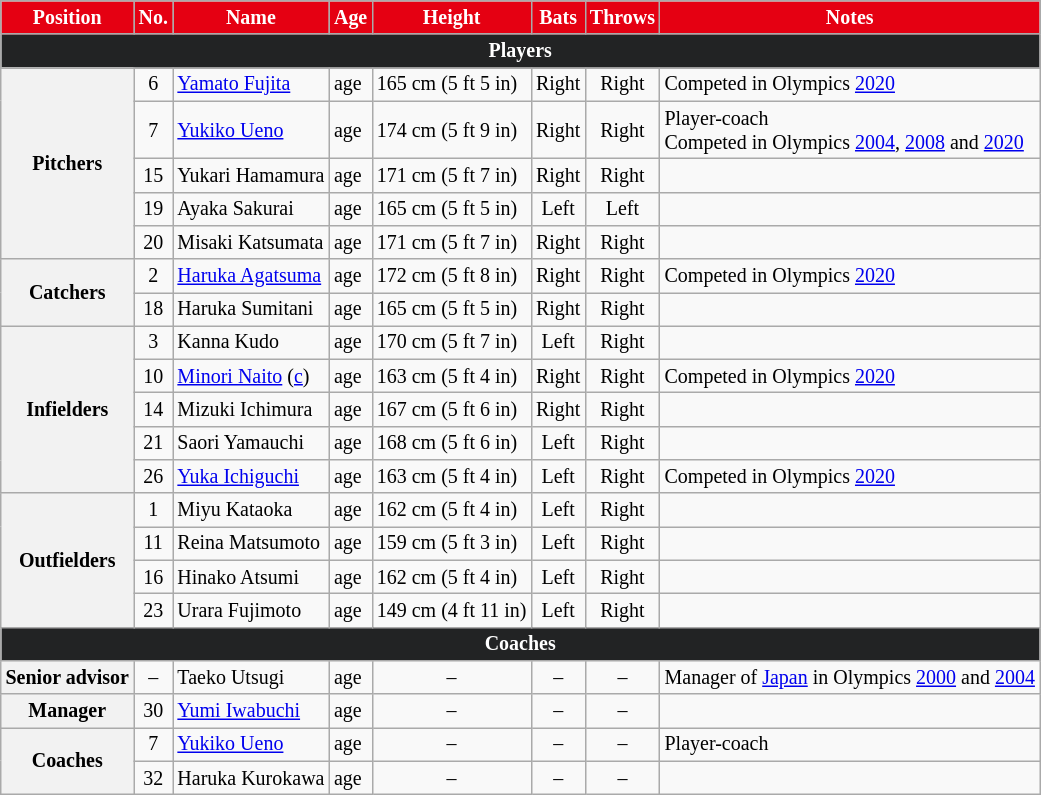<table class="wikitable" style="font-size:smaller">
<tr>
<th style="background-color:#E50012; color:#FFFFFF;">Position</th>
<th style="background-color:#E50012; color:#FFFFFF;">No.</th>
<th style="background-color:#E50012; color:#FFFFFF;">Name</th>
<th style="background-color:#E50012; color:#FFFFFF;">Age</th>
<th style="background-color:#E50012; color:#FFFFFF;">Height</th>
<th style="background-color:#E50012; color:#FFFFFF;">Bats</th>
<th style="background-color:#E50012; color:#FFFFFF;">Throws</th>
<th style="background-color:#E50012; color:#FFFFFF;">Notes</th>
</tr>
<tr>
<th colspan="8" style="background-color:#222324; color:#FFFFFF;">Players</th>
</tr>
<tr>
<th rowspan="5">Pitchers</th>
<td align="center">6</td>
<td> <a href='#'>Yamato Fujita</a></td>
<td>age </td>
<td>165 cm (5 ft 5 in)</td>
<td align="center">Right</td>
<td align="center">Right</td>
<td>Competed in Olympics <a href='#'>2020</a></td>
</tr>
<tr>
<td align="center">7</td>
<td> <a href='#'>Yukiko Ueno</a></td>
<td>age </td>
<td>174 cm (5 ft 9 in)</td>
<td align="center">Right</td>
<td align="center">Right</td>
<td>Player-coach<br>Competed in Olympics <a href='#'>2004</a>, <a href='#'>2008</a> and <a href='#'>2020</a></td>
</tr>
<tr>
<td align="center">15</td>
<td> Yukari Hamamura</td>
<td>age </td>
<td>171 cm (5 ft 7 in)</td>
<td align="center">Right</td>
<td align="center">Right</td>
<td></td>
</tr>
<tr>
<td align="center">19</td>
<td> Ayaka Sakurai</td>
<td>age </td>
<td>165 cm (5 ft 5 in)</td>
<td align="center">Left</td>
<td align="center">Left</td>
<td></td>
</tr>
<tr>
<td align="center">20</td>
<td> Misaki Katsumata</td>
<td>age </td>
<td>171 cm (5 ft 7 in)</td>
<td align="center">Right</td>
<td align="center">Right</td>
<td></td>
</tr>
<tr>
<th rowspan="2">Catchers</th>
<td align="center">2</td>
<td> <a href='#'>Haruka Agatsuma</a></td>
<td>age </td>
<td>172 cm (5 ft 8 in)</td>
<td align="center">Right</td>
<td align="center">Right</td>
<td>Competed in Olympics <a href='#'>2020</a></td>
</tr>
<tr>
<td align="center">18</td>
<td> Haruka Sumitani</td>
<td>age </td>
<td>165 cm (5 ft 5 in)</td>
<td align="center">Right</td>
<td align="center">Right</td>
<td></td>
</tr>
<tr>
<th rowspan="5">Infielders</th>
<td align="center">3</td>
<td> Kanna Kudo</td>
<td>age </td>
<td>170 cm (5 ft 7 in)</td>
<td align="center">Left</td>
<td align="center">Right</td>
<td></td>
</tr>
<tr>
<td align="center">10</td>
<td> <a href='#'>Minori Naito</a> (<a href='#'>c</a>)</td>
<td>age </td>
<td>163 cm (5 ft 4 in)</td>
<td align="center">Right</td>
<td align="center">Right</td>
<td>Competed in Olympics <a href='#'>2020</a></td>
</tr>
<tr>
<td align="center">14</td>
<td> Mizuki Ichimura</td>
<td>age </td>
<td>167 cm (5 ft 6 in)</td>
<td align="center">Right</td>
<td align="center">Right</td>
<td></td>
</tr>
<tr>
<td align="center">21</td>
<td> Saori Yamauchi</td>
<td>age </td>
<td>168 cm (5 ft 6 in)</td>
<td align="center">Left</td>
<td align="center">Right</td>
<td></td>
</tr>
<tr>
<td align="center">26</td>
<td> <a href='#'>Yuka Ichiguchi</a></td>
<td>age </td>
<td>163 cm (5 ft 4 in)</td>
<td align="center">Left</td>
<td align="center">Right</td>
<td>Competed in Olympics <a href='#'>2020</a></td>
</tr>
<tr>
<th rowspan="4">Outfielders</th>
<td align="center">1</td>
<td> Miyu Kataoka</td>
<td>age </td>
<td>162 cm (5 ft 4 in)</td>
<td align="center">Left</td>
<td align="center">Right</td>
<td></td>
</tr>
<tr>
<td align="center">11</td>
<td> Reina Matsumoto</td>
<td>age </td>
<td>159 cm (5 ft 3 in)</td>
<td align="center">Left</td>
<td align="center">Right</td>
<td></td>
</tr>
<tr>
<td align="center">16</td>
<td> Hinako Atsumi</td>
<td>age </td>
<td>162 cm (5 ft 4 in)</td>
<td align="center">Left</td>
<td align="center">Right</td>
<td></td>
</tr>
<tr>
<td align="center">23</td>
<td> Urara Fujimoto</td>
<td>age </td>
<td>149 cm (4 ft 11 in)</td>
<td align="center">Left</td>
<td align="center">Right</td>
<td></td>
</tr>
<tr>
<th colspan="8" style="background-color:#222324; color:#FFFFFF;">Coaches</th>
</tr>
<tr>
<th rowspan="1">Senior advisor</th>
<td align="center">–</td>
<td> Taeko Utsugi</td>
<td>age </td>
<td align="center">–</td>
<td align="center">–</td>
<td align="center">–</td>
<td>Manager of <a href='#'>Japan</a> in Olympics <a href='#'>2000</a> and <a href='#'>2004</a></td>
</tr>
<tr>
<th rowspan="1">Manager</th>
<td align="center">30</td>
<td> <a href='#'>Yumi Iwabuchi</a></td>
<td>age </td>
<td align="center">–</td>
<td align="center">–</td>
<td align="center">–</td>
<td></td>
</tr>
<tr>
<th rowspan="2">Coaches</th>
<td align="center">7</td>
<td> <a href='#'>Yukiko Ueno</a></td>
<td>age </td>
<td align="center">–</td>
<td align="center">–</td>
<td align="center">–</td>
<td>Player-coach</td>
</tr>
<tr>
<td align="center">32</td>
<td> Haruka Kurokawa</td>
<td>age </td>
<td align="center">–</td>
<td align="center">–</td>
<td align="center">–</td>
<td></td>
</tr>
</table>
